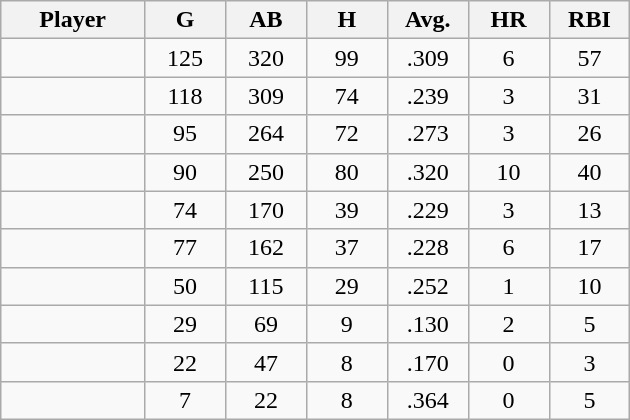<table class="wikitable sortable">
<tr>
<th bgcolor="#DDDDFF" width="16%">Player</th>
<th bgcolor="#DDDDFF" width="9%">G</th>
<th bgcolor="#DDDDFF" width="9%">AB</th>
<th bgcolor="#DDDDFF" width="9%">H</th>
<th bgcolor="#DDDDFF" width="9%">Avg.</th>
<th bgcolor="#DDDDFF" width="9%">HR</th>
<th bgcolor="#DDDDFF" width="9%">RBI</th>
</tr>
<tr align="center">
<td></td>
<td>125</td>
<td>320</td>
<td>99</td>
<td>.309</td>
<td>6</td>
<td>57</td>
</tr>
<tr align="center">
<td></td>
<td>118</td>
<td>309</td>
<td>74</td>
<td>.239</td>
<td>3</td>
<td>31</td>
</tr>
<tr align="center">
<td></td>
<td>95</td>
<td>264</td>
<td>72</td>
<td>.273</td>
<td>3</td>
<td>26</td>
</tr>
<tr align="center">
<td></td>
<td>90</td>
<td>250</td>
<td>80</td>
<td>.320</td>
<td>10</td>
<td>40</td>
</tr>
<tr align="center">
<td></td>
<td>74</td>
<td>170</td>
<td>39</td>
<td>.229</td>
<td>3</td>
<td>13</td>
</tr>
<tr align="center">
<td></td>
<td>77</td>
<td>162</td>
<td>37</td>
<td>.228</td>
<td>6</td>
<td>17</td>
</tr>
<tr align="center">
<td></td>
<td>50</td>
<td>115</td>
<td>29</td>
<td>.252</td>
<td>1</td>
<td>10</td>
</tr>
<tr align="center">
<td></td>
<td>29</td>
<td>69</td>
<td>9</td>
<td>.130</td>
<td>2</td>
<td>5</td>
</tr>
<tr align="center">
<td></td>
<td>22</td>
<td>47</td>
<td>8</td>
<td>.170</td>
<td>0</td>
<td>3</td>
</tr>
<tr align="center">
<td></td>
<td>7</td>
<td>22</td>
<td>8</td>
<td>.364</td>
<td>0</td>
<td>5</td>
</tr>
</table>
